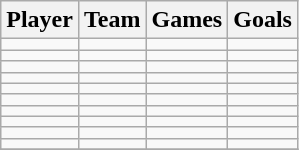<table class="wikitable">
<tr>
<th>Player</th>
<th>Team</th>
<th>Games</th>
<th>Goals</th>
</tr>
<tr>
<td></td>
<td></td>
<td></td>
<td></td>
</tr>
<tr>
<td></td>
<td></td>
<td></td>
<td></td>
</tr>
<tr>
<td></td>
<td></td>
<td></td>
<td></td>
</tr>
<tr>
<td></td>
<td></td>
<td></td>
<td></td>
</tr>
<tr>
<td></td>
<td></td>
<td></td>
<td></td>
</tr>
<tr>
<td></td>
<td></td>
<td></td>
<td></td>
</tr>
<tr>
<td></td>
<td></td>
<td></td>
<td></td>
</tr>
<tr>
<td></td>
<td></td>
<td></td>
<td></td>
</tr>
<tr>
<td></td>
<td></td>
<td></td>
<td></td>
</tr>
<tr>
<td></td>
<td></td>
<td></td>
<td></td>
</tr>
<tr>
</tr>
</table>
